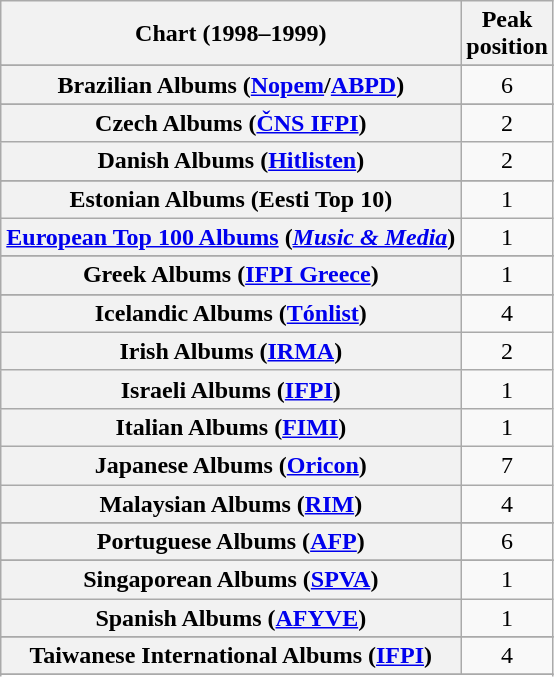<table class="wikitable sortable plainrowheaders" style="text-align:center">
<tr>
<th scope="col">Chart (1998–1999)</th>
<th scope="col">Peak<br>position</th>
</tr>
<tr>
</tr>
<tr>
</tr>
<tr>
</tr>
<tr>
</tr>
<tr>
<th scope="row">Brazilian Albums (<a href='#'>Nopem</a>/<a href='#'>ABPD</a>)</th>
<td>6</td>
</tr>
<tr>
</tr>
<tr>
</tr>
<tr>
<th scope="row">Czech Albums (<a href='#'>ČNS IFPI</a>)</th>
<td>2</td>
</tr>
<tr>
<th scope="row">Danish Albums (<a href='#'>Hitlisten</a>)</th>
<td>2</td>
</tr>
<tr>
</tr>
<tr>
<th scope="row">Estonian Albums (Eesti Top 10)</th>
<td>1</td>
</tr>
<tr>
<th scope="row"><a href='#'>European Top 100 Albums</a> (<em><a href='#'>Music & Media</a></em>)</th>
<td>1</td>
</tr>
<tr>
</tr>
<tr>
</tr>
<tr>
</tr>
<tr>
<th scope="row">Greek Albums (<a href='#'>IFPI Greece</a>)</th>
<td>1</td>
</tr>
<tr>
</tr>
<tr>
<th scope="row">Icelandic Albums (<a href='#'>Tónlist</a>)</th>
<td>4</td>
</tr>
<tr>
<th scope="row">Irish Albums (<a href='#'>IRMA</a>)</th>
<td>2</td>
</tr>
<tr>
<th scope="row">Israeli Albums (<a href='#'>IFPI</a>)</th>
<td>1</td>
</tr>
<tr>
<th scope="row">Italian Albums (<a href='#'>FIMI</a>)</th>
<td>1</td>
</tr>
<tr>
<th scope="row">Japanese Albums (<a href='#'>Oricon</a>)</th>
<td>7</td>
</tr>
<tr>
<th scope="row">Malaysian Albums (<a href='#'>RIM</a>)</th>
<td>4</td>
</tr>
<tr>
</tr>
<tr>
</tr>
<tr>
<th scope="row">Portuguese Albums (<a href='#'>AFP</a>)</th>
<td>6</td>
</tr>
<tr>
</tr>
<tr>
<th scope="row">Singaporean Albums (<a href='#'>SPVA</a>)</th>
<td>1</td>
</tr>
<tr>
<th scope="row">Spanish Albums (<a href='#'>AFYVE</a>)</th>
<td>1</td>
</tr>
<tr>
</tr>
<tr>
</tr>
<tr>
<th scope="row">Taiwanese International Albums (<a href='#'>IFPI</a>)</th>
<td>4</td>
</tr>
<tr>
</tr>
<tr>
</tr>
</table>
